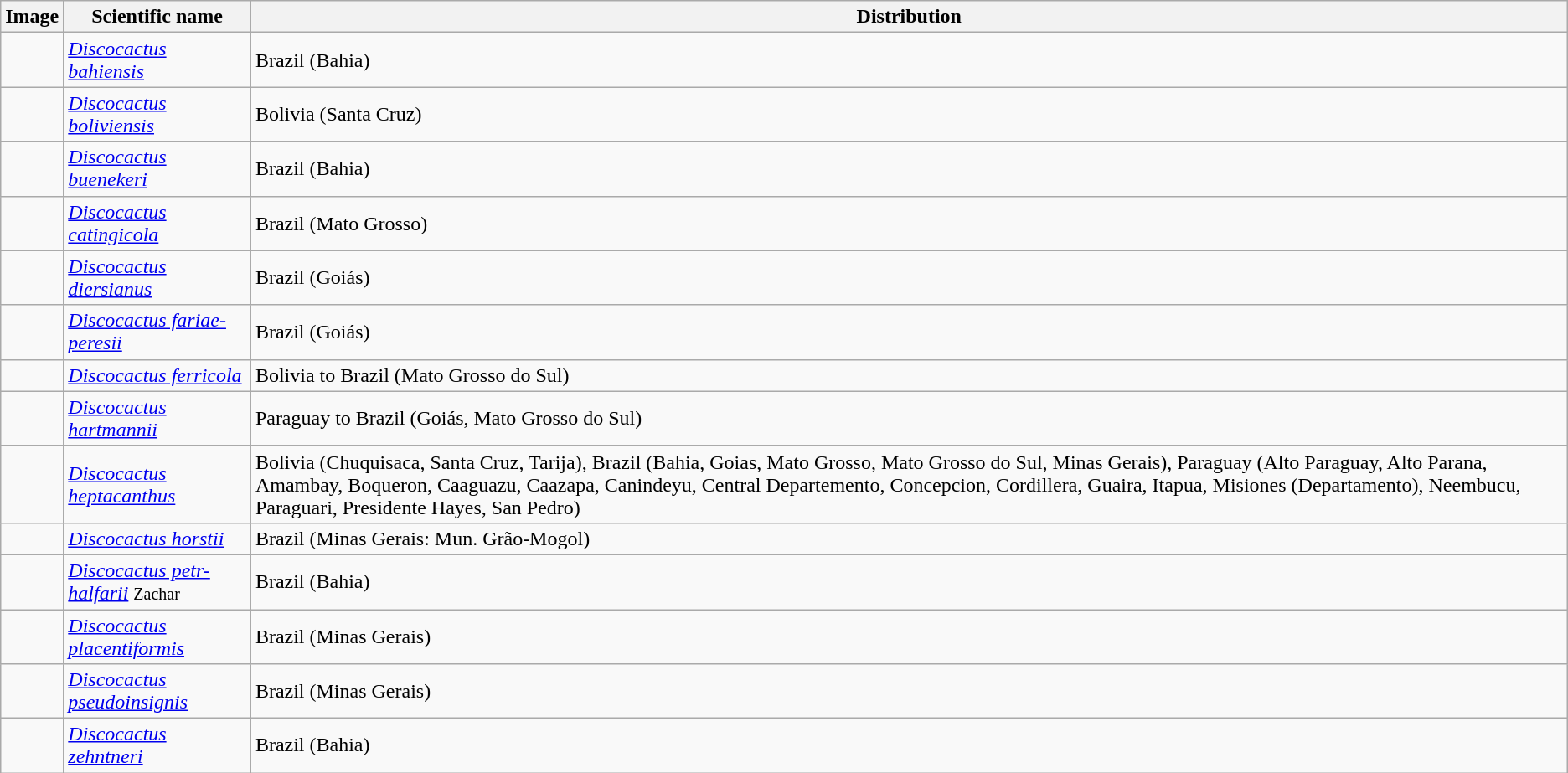<table class="wikitable">
<tr>
<th>Image</th>
<th>Scientific name</th>
<th>Distribution</th>
</tr>
<tr>
<td></td>
<td><em><a href='#'>Discocactus bahiensis</a></em> </td>
<td>Brazil (Bahia)</td>
</tr>
<tr>
<td></td>
<td><em><a href='#'>Discocactus boliviensis</a></em> </td>
<td>Bolivia (Santa Cruz)</td>
</tr>
<tr>
<td></td>
<td><em><a href='#'>Discocactus buenekeri</a></em> </td>
<td>Brazil (Bahia)</td>
</tr>
<tr>
<td></td>
<td><em><a href='#'>Discocactus catingicola</a></em> </td>
<td>Brazil (Mato Grosso)</td>
</tr>
<tr>
<td></td>
<td><em><a href='#'>Discocactus diersianus</a></em> </td>
<td>Brazil (Goiás)</td>
</tr>
<tr>
<td></td>
<td><em><a href='#'>Discocactus fariae-peresii</a></em> </td>
<td>Brazil (Goiás)</td>
</tr>
<tr>
<td></td>
<td><em><a href='#'>Discocactus ferricola</a></em> </td>
<td>Bolivia to Brazil (Mato Grosso do Sul)</td>
</tr>
<tr>
<td></td>
<td><em><a href='#'>Discocactus hartmannii</a></em> </td>
<td>Paraguay to Brazil (Goiás, Mato Grosso do Sul)</td>
</tr>
<tr>
<td></td>
<td><em><a href='#'>Discocactus heptacanthus</a></em> </td>
<td>Bolivia (Chuquisaca, Santa Cruz, Tarija), Brazil (Bahia, Goias, Mato Grosso, Mato Grosso do Sul, Minas Gerais), Paraguay (Alto Paraguay, Alto Parana, Amambay, Boqueron, Caaguazu, Caazapa, Canindeyu, Central Departemento, Concepcion, Cordillera, Guaira, Itapua, Misiones (Departamento), Neembucu, Paraguari, Presidente Hayes, San Pedro)</td>
</tr>
<tr>
<td></td>
<td><em><a href='#'>Discocactus horstii</a></em> </td>
<td>Brazil (Minas Gerais: Mun. Grão-Mogol)</td>
</tr>
<tr>
<td></td>
<td><em><a href='#'>Discocactus petr-halfarii</a></em> <small>Zachar</small></td>
<td>Brazil (Bahia)</td>
</tr>
<tr>
<td></td>
<td><em><a href='#'>Discocactus placentiformis</a></em> </td>
<td>Brazil (Minas Gerais)</td>
</tr>
<tr>
<td></td>
<td><em><a href='#'>Discocactus pseudoinsignis</a></em> </td>
<td>Brazil (Minas Gerais)</td>
</tr>
<tr>
<td></td>
<td><em><a href='#'>Discocactus zehntneri</a></em> </td>
<td>Brazil (Bahia)</td>
</tr>
</table>
